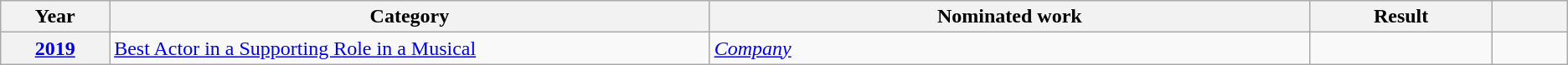<table class="wikitable sortable">
<tr>
<th width=1%>Year</th>
<th width=8%>Category</th>
<th width=8%>Nominated work</th>
<th width=2%>Result</th>
<th width=1% class="unsortable"></th>
</tr>
<tr>
<th style="text-align:center;"><a href='#'>2019</a></th>
<td><a href='#'>Best Actor in a Supporting Role in a Musical</a></td>
<td><em><a href='#'>Company</a></em></td>
<td></td>
<td style="text-align:center;"></td>
</tr>
</table>
